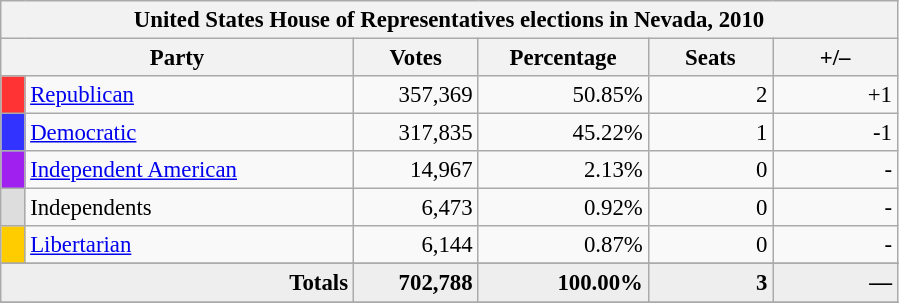<table class="wikitable" style="font-size: 95%;">
<tr>
<th colspan="6">United States House of Representatives elections in Nevada, 2010</th>
</tr>
<tr>
<th colspan=2 style="width: 15em">Party</th>
<th style="width: 5em">Votes</th>
<th style="width: 7em">Percentage</th>
<th style="width: 5em">Seats</th>
<th style="width: 5em">+/–</th>
</tr>
<tr>
<th style="background-color:#FF3333; width: 3px"></th>
<td style="width: 130px"><a href='#'>Republican</a></td>
<td align="right">357,369</td>
<td align="right">50.85%</td>
<td align="right">2</td>
<td align="right">+1</td>
</tr>
<tr>
<th style="background-color:#3333FF; width: 3px"></th>
<td style="width: 130px"><a href='#'>Democratic</a></td>
<td align="right">317,835</td>
<td align="right">45.22%</td>
<td align="right">1</td>
<td align="right">-1</td>
</tr>
<tr>
<th style="background-color:#A020F0; width: 3px"></th>
<td style="width: 130px"><a href='#'>Independent American</a></td>
<td align="right">14,967</td>
<td align="right">2.13%</td>
<td align="right">0</td>
<td align="right">-</td>
</tr>
<tr>
<th style="background-color:#DDDDDD; width: 3px"></th>
<td style="width: 130px">Independents</td>
<td align="right">6,473</td>
<td align="right">0.92%</td>
<td align="right">0</td>
<td align="right">-</td>
</tr>
<tr>
<th style="background-color:#FFCC00; width: 3px"></th>
<td style="width: 130px"><a href='#'>Libertarian</a></td>
<td align="right">6,144</td>
<td align="right">0.87%</td>
<td align="right">0</td>
<td align="right">-</td>
</tr>
<tr>
</tr>
<tr bgcolor="#EEEEEE">
<td colspan="2" align="right"><strong>Totals</strong></td>
<td align="right"><strong>702,788</strong></td>
<td align="right"><strong>100.00%</strong></td>
<td align="right"><strong>3</strong></td>
<td align="right"><strong>—</strong></td>
</tr>
<tr bgcolor="#EEEEEE">
</tr>
</table>
